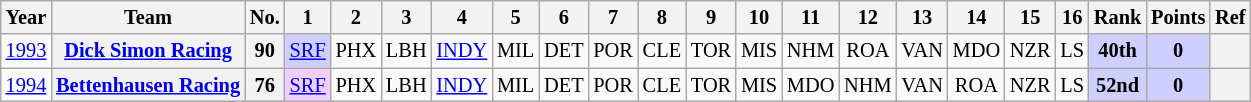<table class="wikitable" style="text-align:center; font-size:85%">
<tr>
<th>Year</th>
<th>Team</th>
<th>No.</th>
<th>1</th>
<th>2</th>
<th>3</th>
<th>4</th>
<th>5</th>
<th>6</th>
<th>7</th>
<th>8</th>
<th>9</th>
<th>10</th>
<th>11</th>
<th>12</th>
<th>13</th>
<th>14</th>
<th>15</th>
<th>16</th>
<th>Rank</th>
<th>Points</th>
<th>Ref</th>
</tr>
<tr>
<td><a href='#'>1993</a></td>
<th nowrap><a href='#'>Dick Simon Racing</a></th>
<th>90</th>
<td style="background:#cfcfff;"><a href='#'>SRF</a><br></td>
<td>PHX</td>
<td>LBH</td>
<td><a href='#'>INDY</a></td>
<td>MIL</td>
<td>DET</td>
<td>POR</td>
<td>CLE</td>
<td>TOR</td>
<td>MIS</td>
<td>NHM</td>
<td>ROA</td>
<td>VAN</td>
<td>MDO</td>
<td>NZR</td>
<td>LS</td>
<td style="background:#cfcfff;"><strong>40th</strong></td>
<td style="background:#cfcfff;"><strong>0</strong></td>
<th></th>
</tr>
<tr>
<td><a href='#'>1994</a></td>
<th nowrap><a href='#'>Bettenhausen Racing</a></th>
<th>76</th>
<td style="background:#efcfff;"><a href='#'>SRF</a><br></td>
<td>PHX</td>
<td>LBH</td>
<td><a href='#'>INDY</a></td>
<td>MIL</td>
<td>DET</td>
<td>POR</td>
<td>CLE</td>
<td>TOR</td>
<td>MIS</td>
<td>MDO</td>
<td>NHM</td>
<td>VAN</td>
<td>ROA</td>
<td>NZR</td>
<td>LS</td>
<td style="background:#cfcfff;"><strong>52nd</strong></td>
<td style="background:#cfcfff;"><strong>0</strong></td>
<th></th>
</tr>
</table>
